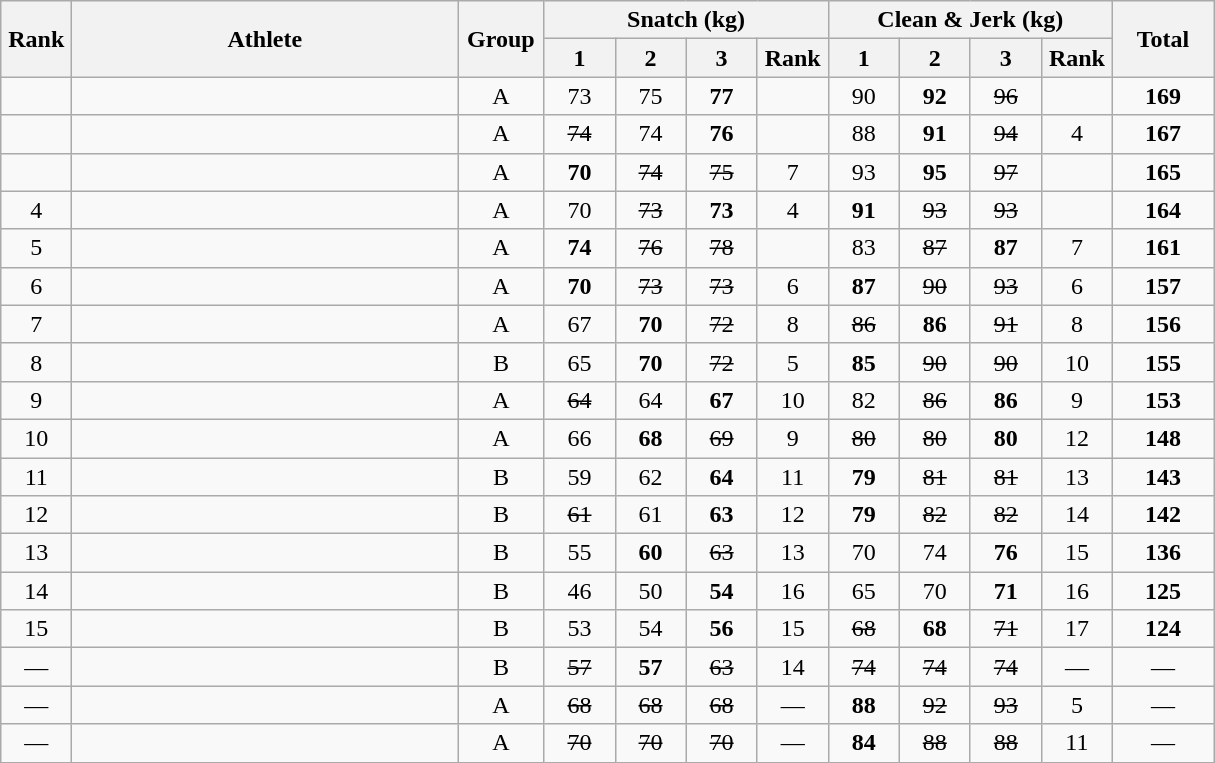<table class = "wikitable" style="text-align:center;">
<tr>
<th rowspan=2 width=40>Rank</th>
<th rowspan=2 width=250>Athlete</th>
<th rowspan=2 width=50>Group</th>
<th colspan=4>Snatch (kg)</th>
<th colspan=4>Clean & Jerk (kg)</th>
<th rowspan=2 width=60>Total</th>
</tr>
<tr>
<th width=40>1</th>
<th width=40>2</th>
<th width=40>3</th>
<th width=40>Rank</th>
<th width=40>1</th>
<th width=40>2</th>
<th width=40>3</th>
<th width=40>Rank</th>
</tr>
<tr>
<td></td>
<td align=left></td>
<td>A</td>
<td>73</td>
<td>75</td>
<td><strong>77</strong></td>
<td></td>
<td>90</td>
<td><strong>92</strong></td>
<td><s>96</s></td>
<td></td>
<td><strong>169</strong></td>
</tr>
<tr>
<td></td>
<td align=left></td>
<td>A</td>
<td><s>74</s></td>
<td>74</td>
<td><strong>76</strong></td>
<td></td>
<td>88</td>
<td><strong>91</strong></td>
<td><s>94</s></td>
<td>4</td>
<td><strong>167</strong></td>
</tr>
<tr>
<td></td>
<td align=left></td>
<td>A</td>
<td><strong>70</strong></td>
<td><s>74</s></td>
<td><s>75</s></td>
<td>7</td>
<td>93</td>
<td><strong>95</strong></td>
<td><s>97</s></td>
<td></td>
<td><strong>165</strong></td>
</tr>
<tr>
<td>4</td>
<td align=left></td>
<td>A</td>
<td>70</td>
<td><s>73</s></td>
<td><strong>73</strong></td>
<td>4</td>
<td><strong>91</strong></td>
<td><s>93</s></td>
<td><s>93</s></td>
<td></td>
<td><strong>164</strong></td>
</tr>
<tr>
<td>5</td>
<td align=left></td>
<td>A</td>
<td><strong>74</strong></td>
<td><s>76</s></td>
<td><s>78</s></td>
<td></td>
<td>83</td>
<td><s>87</s></td>
<td><strong>87</strong></td>
<td>7</td>
<td><strong>161</strong></td>
</tr>
<tr>
<td>6</td>
<td align=left></td>
<td>A</td>
<td><strong>70</strong></td>
<td><s>73</s></td>
<td><s>73</s></td>
<td>6</td>
<td><strong>87</strong></td>
<td><s>90</s></td>
<td><s>93</s></td>
<td>6</td>
<td><strong>157</strong></td>
</tr>
<tr>
<td>7</td>
<td align=left></td>
<td>A</td>
<td>67</td>
<td><strong>70</strong></td>
<td><s>72</s></td>
<td>8</td>
<td><s>86</s></td>
<td><strong>86</strong></td>
<td><s>91</s></td>
<td>8</td>
<td><strong>156</strong></td>
</tr>
<tr>
<td>8</td>
<td align=left></td>
<td>B</td>
<td>65</td>
<td><strong>70</strong></td>
<td><s>72</s></td>
<td>5</td>
<td><strong>85</strong></td>
<td><s>90</s></td>
<td><s>90</s></td>
<td>10</td>
<td><strong>155</strong></td>
</tr>
<tr>
<td>9</td>
<td align=left></td>
<td>A</td>
<td><s>64</s></td>
<td>64</td>
<td><strong>67</strong></td>
<td>10</td>
<td>82</td>
<td><s>86</s></td>
<td><strong>86</strong></td>
<td>9</td>
<td><strong>153</strong></td>
</tr>
<tr>
<td>10</td>
<td align=left></td>
<td>A</td>
<td>66</td>
<td><strong>68</strong></td>
<td><s>69</s></td>
<td>9</td>
<td><s>80</s></td>
<td><s>80</s></td>
<td><strong>80</strong></td>
<td>12</td>
<td><strong>148</strong></td>
</tr>
<tr>
<td>11</td>
<td align=left></td>
<td>B</td>
<td>59</td>
<td>62</td>
<td><strong>64</strong></td>
<td>11</td>
<td><strong>79</strong></td>
<td><s>81</s></td>
<td><s>81</s></td>
<td>13</td>
<td><strong>143</strong></td>
</tr>
<tr>
<td>12</td>
<td align=left></td>
<td>B</td>
<td><s>61</s></td>
<td>61</td>
<td><strong>63</strong></td>
<td>12</td>
<td><strong>79</strong></td>
<td><s>82</s></td>
<td><s>82</s></td>
<td>14</td>
<td><strong>142</strong></td>
</tr>
<tr>
<td>13</td>
<td align=left></td>
<td>B</td>
<td>55</td>
<td><strong>60</strong></td>
<td><s>63</s></td>
<td>13</td>
<td>70</td>
<td>74</td>
<td><strong>76</strong></td>
<td>15</td>
<td><strong>136</strong></td>
</tr>
<tr>
<td>14</td>
<td align=left></td>
<td>B</td>
<td>46</td>
<td>50</td>
<td><strong>54</strong></td>
<td>16</td>
<td>65</td>
<td>70</td>
<td><strong>71</strong></td>
<td>16</td>
<td><strong>125</strong></td>
</tr>
<tr>
<td>15</td>
<td align=left></td>
<td>B</td>
<td>53</td>
<td>54</td>
<td><strong>56</strong></td>
<td>15</td>
<td><s>68</s></td>
<td><strong>68</strong></td>
<td><s>71</s></td>
<td>17</td>
<td><strong>124</strong></td>
</tr>
<tr>
<td>—</td>
<td align=left></td>
<td>B</td>
<td><s>57</s></td>
<td><strong>57</strong></td>
<td><s>63</s></td>
<td>14</td>
<td><s>74</s></td>
<td><s>74</s></td>
<td><s>74</s></td>
<td>—</td>
<td>—</td>
</tr>
<tr>
<td>—</td>
<td align=left></td>
<td>A</td>
<td><s>68</s></td>
<td><s>68</s></td>
<td><s>68</s></td>
<td>—</td>
<td><strong>88</strong></td>
<td><s>92</s></td>
<td><s>93</s></td>
<td>5</td>
<td>—</td>
</tr>
<tr>
<td>—</td>
<td align=left></td>
<td>A</td>
<td><s>70</s></td>
<td><s>70</s></td>
<td><s>70</s></td>
<td>—</td>
<td><strong>84</strong></td>
<td><s>88</s></td>
<td><s>88</s></td>
<td>11</td>
<td>—</td>
</tr>
</table>
